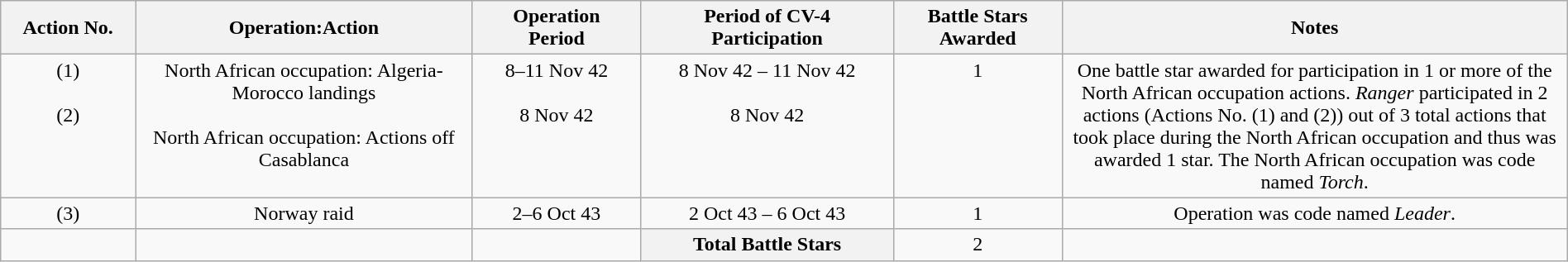<table class="wikitable" style="margin:1em auto; text-align:center;">
<tr>
<th width="8%">Action No.</th>
<th width="20%">Operation:Action</th>
<th width="10%">Operation<br> Period</th>
<th width="15%">Period of CV-4<br> Participation</th>
<th width="10%">Battle Stars<br> Awarded</th>
<th width="30%">Notes</th>
</tr>
<tr style="vertical-align: top;">
<td>(1)<br><br>(2)</td>
<td>North African occupation: Algeria-Morocco landings<br><br>North African occupation: Actions off Casablanca</td>
<td>8–11 Nov 42<br><br>8 Nov 42</td>
<td>8 Nov 42 – 11 Nov 42<br><br>8 Nov 42</td>
<td>1</td>
<td>One battle star awarded for participation in 1 or more of the North African occupation actions. <em>Ranger</em> participated in 2 actions (Actions No. (1) and (2)) out of 3 total actions that took place during the North African occupation and thus was awarded 1 star. The North African occupation was code named <em>Torch</em>.</td>
</tr>
<tr style="vertical-align: top;">
<td>(3)</td>
<td>Norway raid</td>
<td>2–6 Oct 43</td>
<td>2 Oct 43 – 6 Oct 43</td>
<td>1</td>
<td>Operation was code named <em>Leader</em>.</td>
</tr>
<tr style="vertical-align: top;">
<td></td>
<td></td>
<td></td>
<th>Total Battle Stars</th>
<td>2</td>
<td></td>
</tr>
</table>
